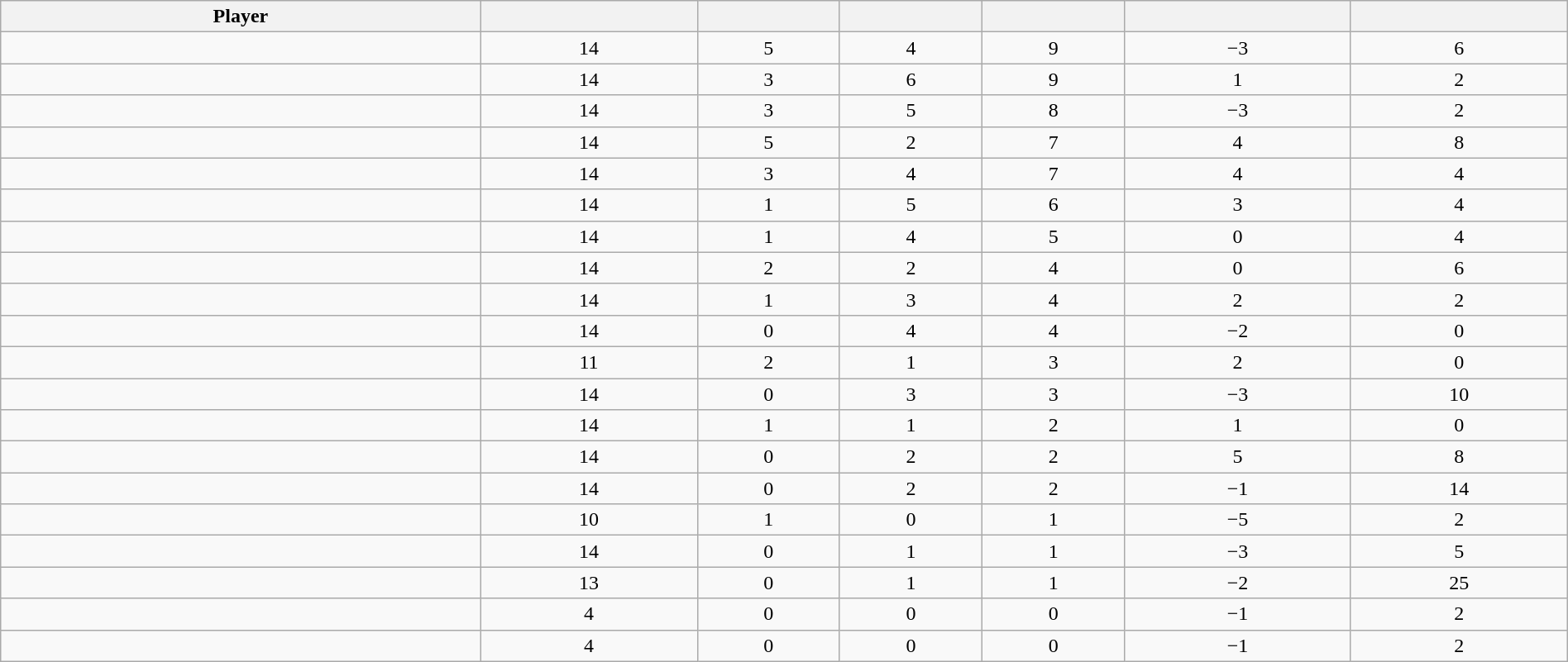<table class="wikitable sortable" style="width:100%; text-align:center;">
<tr>
<th>Player</th>
<th></th>
<th></th>
<th></th>
<th></th>
<th data-sort-type="number"></th>
<th></th>
</tr>
<tr>
<td></td>
<td>14</td>
<td>5</td>
<td>4</td>
<td>9</td>
<td>−3</td>
<td>6</td>
</tr>
<tr>
<td></td>
<td>14</td>
<td>3</td>
<td>6</td>
<td>9</td>
<td>1</td>
<td>2</td>
</tr>
<tr>
<td></td>
<td>14</td>
<td>3</td>
<td>5</td>
<td>8</td>
<td>−3</td>
<td>2</td>
</tr>
<tr>
<td></td>
<td>14</td>
<td>5</td>
<td>2</td>
<td>7</td>
<td>4</td>
<td>8</td>
</tr>
<tr>
<td></td>
<td>14</td>
<td>3</td>
<td>4</td>
<td>7</td>
<td>4</td>
<td>4</td>
</tr>
<tr>
<td></td>
<td>14</td>
<td>1</td>
<td>5</td>
<td>6</td>
<td>3</td>
<td>4</td>
</tr>
<tr>
<td></td>
<td>14</td>
<td>1</td>
<td>4</td>
<td>5</td>
<td>0</td>
<td>4</td>
</tr>
<tr>
<td></td>
<td>14</td>
<td>2</td>
<td>2</td>
<td>4</td>
<td>0</td>
<td>6</td>
</tr>
<tr>
<td></td>
<td>14</td>
<td>1</td>
<td>3</td>
<td>4</td>
<td>2</td>
<td>2</td>
</tr>
<tr>
<td></td>
<td>14</td>
<td>0</td>
<td>4</td>
<td>4</td>
<td>−2</td>
<td>0</td>
</tr>
<tr>
<td></td>
<td>11</td>
<td>2</td>
<td>1</td>
<td>3</td>
<td>2</td>
<td>0</td>
</tr>
<tr>
<td></td>
<td>14</td>
<td>0</td>
<td>3</td>
<td>3</td>
<td>−3</td>
<td>10</td>
</tr>
<tr>
<td></td>
<td>14</td>
<td>1</td>
<td>1</td>
<td>2</td>
<td>1</td>
<td>0</td>
</tr>
<tr>
<td></td>
<td>14</td>
<td>0</td>
<td>2</td>
<td>2</td>
<td>5</td>
<td>8</td>
</tr>
<tr>
<td></td>
<td>14</td>
<td>0</td>
<td>2</td>
<td>2</td>
<td>−1</td>
<td>14</td>
</tr>
<tr>
<td></td>
<td>10</td>
<td>1</td>
<td>0</td>
<td>1</td>
<td>−5</td>
<td>2</td>
</tr>
<tr>
<td></td>
<td>14</td>
<td>0</td>
<td>1</td>
<td>1</td>
<td>−3</td>
<td>5</td>
</tr>
<tr>
<td></td>
<td>13</td>
<td>0</td>
<td>1</td>
<td>1</td>
<td>−2</td>
<td>25</td>
</tr>
<tr>
<td></td>
<td>4</td>
<td>0</td>
<td>0</td>
<td>0</td>
<td>−1</td>
<td>2</td>
</tr>
<tr>
<td></td>
<td>4</td>
<td>0</td>
<td>0</td>
<td>0</td>
<td>−1</td>
<td>2</td>
</tr>
</table>
